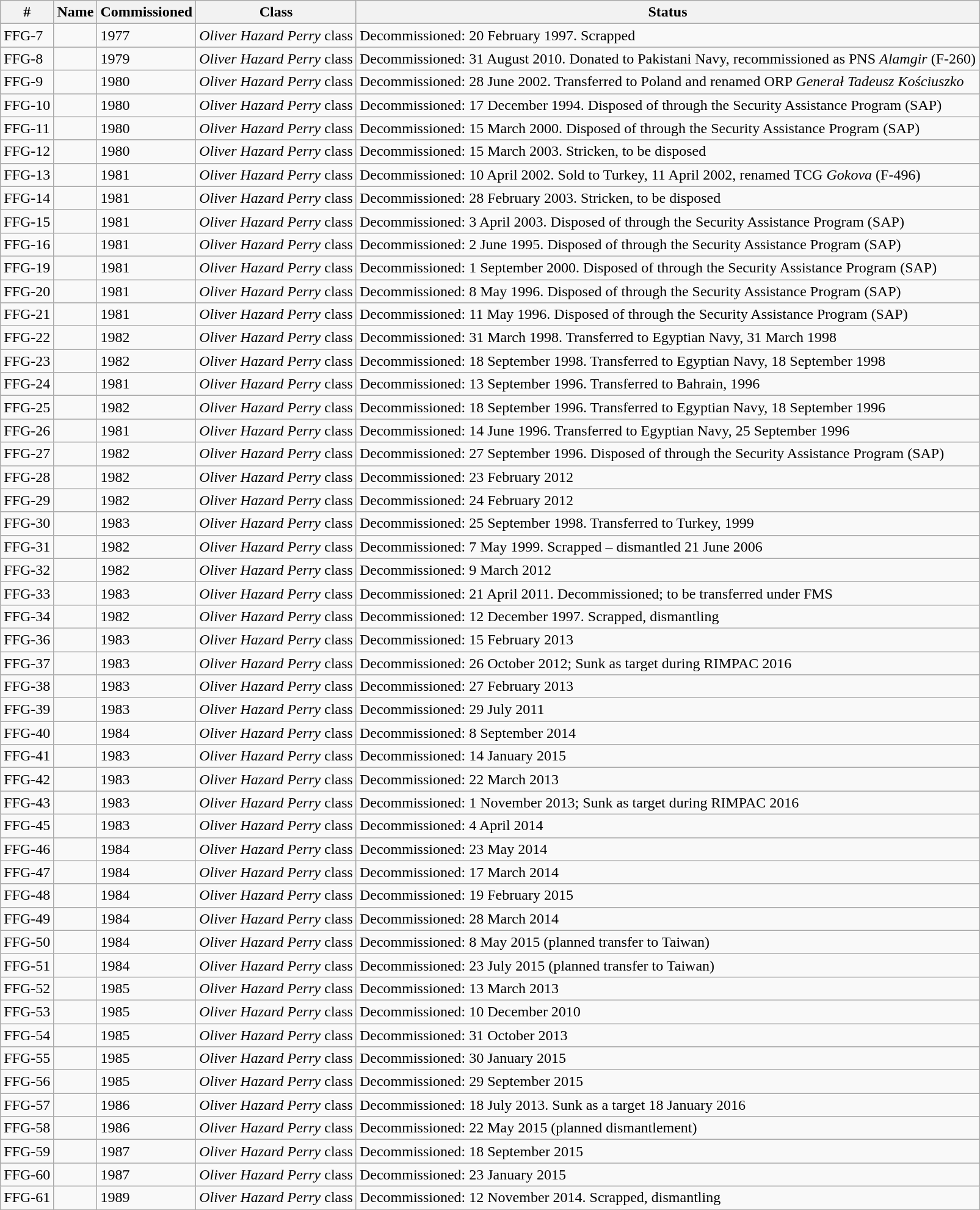<table class="wikitable">
<tr>
<th>#</th>
<th>Name</th>
<th>Commissioned</th>
<th>Class</th>
<th>Status</th>
</tr>
<tr>
<td>FFG-7</td>
<td></td>
<td>1977</td>
<td><em>Oliver Hazard Perry</em> class</td>
<td>Decommissioned: 20 February 1997. Scrapped</td>
</tr>
<tr>
<td>FFG-8</td>
<td></td>
<td>1979</td>
<td><em>Oliver Hazard Perry</em> class</td>
<td>Decommissioned: 31 August 2010. Donated to Pakistani Navy, recommissioned as PNS <em>Alamgir</em> (F-260)</td>
</tr>
<tr>
<td>FFG-9</td>
<td></td>
<td>1980</td>
<td><em>Oliver Hazard Perry</em> class</td>
<td>Decommissioned: 28 June 2002. Transferred to Poland and renamed ORP <em>Generał Tadeusz Kościuszko</em></td>
</tr>
<tr>
<td>FFG-10</td>
<td></td>
<td>1980</td>
<td><em>Oliver Hazard Perry</em> class</td>
<td>Decommissioned: 17 December 1994. Disposed of through the Security Assistance Program (SAP)</td>
</tr>
<tr>
<td>FFG-11</td>
<td></td>
<td>1980</td>
<td><em>Oliver Hazard Perry</em> class</td>
<td>Decommissioned: 15 March 2000. Disposed of through the Security Assistance Program (SAP)</td>
</tr>
<tr>
<td>FFG-12</td>
<td></td>
<td>1980</td>
<td><em>Oliver Hazard Perry</em> class</td>
<td>Decommissioned: 15 March 2003. Stricken, to be disposed</td>
</tr>
<tr>
<td>FFG-13</td>
<td></td>
<td>1981</td>
<td><em>Oliver Hazard Perry</em> class</td>
<td>Decommissioned: 10 April 2002. Sold to Turkey, 11 April 2002, renamed TCG <em>Gokova</em> (F-496)</td>
</tr>
<tr>
<td>FFG-14</td>
<td></td>
<td>1981</td>
<td><em>Oliver Hazard Perry</em> class</td>
<td>Decommissioned: 28 February 2003. Stricken, to be disposed</td>
</tr>
<tr>
<td>FFG-15</td>
<td></td>
<td>1981</td>
<td><em>Oliver Hazard Perry</em> class</td>
<td>Decommissioned: 3 April 2003. Disposed of through the Security Assistance Program (SAP)</td>
</tr>
<tr>
<td>FFG-16</td>
<td></td>
<td>1981</td>
<td><em>Oliver Hazard Perry</em> class</td>
<td>Decommissioned: 2 June 1995. Disposed of through the Security Assistance Program (SAP)</td>
</tr>
<tr>
<td>FFG-19</td>
<td></td>
<td>1981</td>
<td><em>Oliver Hazard Perry</em> class</td>
<td>Decommissioned: 1 September 2000. Disposed of through the Security Assistance Program (SAP)</td>
</tr>
<tr>
<td>FFG-20</td>
<td></td>
<td>1981</td>
<td><em>Oliver Hazard Perry</em> class</td>
<td>Decommissioned: 8 May 1996. Disposed of through the Security Assistance Program (SAP)</td>
</tr>
<tr>
<td>FFG-21</td>
<td></td>
<td>1981</td>
<td><em>Oliver Hazard Perry</em> class</td>
<td>Decommissioned: 11 May 1996. Disposed of through the Security Assistance Program (SAP)</td>
</tr>
<tr>
<td>FFG-22</td>
<td></td>
<td>1982</td>
<td><em>Oliver Hazard Perry</em> class</td>
<td>Decommissioned: 31 March 1998. Transferred to Egyptian Navy, 31 March 1998</td>
</tr>
<tr>
<td>FFG-23</td>
<td></td>
<td>1982</td>
<td><em>Oliver Hazard Perry</em> class</td>
<td>Decommissioned: 18 September 1998. Transferred to Egyptian Navy, 18 September 1998</td>
</tr>
<tr>
<td>FFG-24</td>
<td></td>
<td>1981</td>
<td><em>Oliver Hazard Perry</em> class</td>
<td>Decommissioned: 13 September 1996. Transferred to Bahrain, 1996</td>
</tr>
<tr>
<td>FFG-25</td>
<td></td>
<td>1982</td>
<td><em>Oliver Hazard Perry</em> class</td>
<td>Decommissioned: 18 September 1996. Transferred to Egyptian Navy, 18 September 1996</td>
</tr>
<tr>
<td>FFG-26</td>
<td></td>
<td>1981</td>
<td><em>Oliver Hazard Perry</em> class</td>
<td>Decommissioned: 14 June 1996. Transferred to Egyptian Navy, 25 September 1996</td>
</tr>
<tr>
<td>FFG-27</td>
<td></td>
<td>1982</td>
<td><em>Oliver Hazard Perry</em> class</td>
<td>Decommissioned: 27 September 1996. Disposed of through the Security Assistance Program (SAP)</td>
</tr>
<tr>
<td>FFG-28</td>
<td></td>
<td>1982</td>
<td><em>Oliver Hazard Perry</em> class</td>
<td>Decommissioned: 23 February 2012</td>
</tr>
<tr>
<td>FFG-29</td>
<td></td>
<td>1982</td>
<td><em>Oliver Hazard Perry</em> class</td>
<td>Decommissioned: 24 February 2012</td>
</tr>
<tr>
<td>FFG-30</td>
<td></td>
<td>1983</td>
<td><em>Oliver Hazard Perry</em> class</td>
<td>Decommissioned: 25 September 1998. Transferred to Turkey, 1999</td>
</tr>
<tr>
<td>FFG-31</td>
<td></td>
<td>1982</td>
<td><em>Oliver Hazard Perry</em> class</td>
<td>Decommissioned: 7 May 1999. Scrapped – dismantled 21 June 2006</td>
</tr>
<tr>
<td>FFG-32</td>
<td></td>
<td>1982</td>
<td><em>Oliver Hazard Perry</em> class</td>
<td>Decommissioned: 9 March 2012</td>
</tr>
<tr>
<td>FFG-33</td>
<td></td>
<td>1983</td>
<td><em>Oliver Hazard Perry</em> class</td>
<td>Decommissioned: 21 April 2011. Decommissioned; to be transferred under FMS</td>
</tr>
<tr>
<td>FFG-34</td>
<td></td>
<td>1982</td>
<td><em>Oliver Hazard Perry</em> class</td>
<td>Decommissioned: 12 December 1997. Scrapped, dismantling</td>
</tr>
<tr>
<td>FFG-36</td>
<td></td>
<td>1983</td>
<td><em>Oliver Hazard Perry</em> class</td>
<td>Decommissioned: 15 February 2013</td>
</tr>
<tr>
<td>FFG-37</td>
<td></td>
<td>1983</td>
<td><em>Oliver Hazard Perry</em> class</td>
<td>Decommissioned: 26 October 2012; Sunk as target during RIMPAC 2016</td>
</tr>
<tr>
<td>FFG-38</td>
<td></td>
<td>1983</td>
<td><em>Oliver Hazard Perry</em> class</td>
<td>Decommissioned: 27 February 2013</td>
</tr>
<tr>
<td>FFG-39</td>
<td></td>
<td>1983</td>
<td><em>Oliver Hazard Perry</em> class</td>
<td>Decommissioned: 29 July 2011</td>
</tr>
<tr>
<td>FFG-40</td>
<td></td>
<td>1984</td>
<td><em>Oliver Hazard Perry</em> class</td>
<td>Decommissioned: 8 September 2014</td>
</tr>
<tr>
<td>FFG-41</td>
<td></td>
<td>1983</td>
<td><em>Oliver Hazard Perry</em> class</td>
<td>Decommissioned: 14 January 2015</td>
</tr>
<tr>
<td>FFG-42</td>
<td></td>
<td>1983</td>
<td><em>Oliver Hazard Perry</em> class</td>
<td>Decommissioned: 22 March 2013</td>
</tr>
<tr>
<td>FFG-43</td>
<td></td>
<td>1983</td>
<td><em>Oliver Hazard Perry</em> class</td>
<td>Decommissioned: 1 November 2013; Sunk as target during RIMPAC 2016</td>
</tr>
<tr>
<td>FFG-45</td>
<td></td>
<td>1983</td>
<td><em>Oliver Hazard Perry</em> class</td>
<td>Decommissioned: 4 April 2014</td>
</tr>
<tr>
<td>FFG-46</td>
<td></td>
<td>1984</td>
<td><em>Oliver Hazard Perry</em> class</td>
<td>Decommissioned: 23 May 2014</td>
</tr>
<tr>
<td>FFG-47</td>
<td></td>
<td>1984</td>
<td><em>Oliver Hazard Perry</em> class</td>
<td>Decommissioned: 17 March 2014</td>
</tr>
<tr>
<td>FFG-48</td>
<td></td>
<td>1984</td>
<td><em>Oliver Hazard Perry</em> class</td>
<td>Decommissioned: 19 February 2015</td>
</tr>
<tr>
<td>FFG-49</td>
<td></td>
<td>1984</td>
<td><em>Oliver Hazard Perry</em> class</td>
<td>Decommissioned: 28 March 2014</td>
</tr>
<tr>
<td>FFG-50</td>
<td></td>
<td>1984</td>
<td><em>Oliver Hazard Perry</em> class</td>
<td>Decommissioned: 8 May 2015 (planned transfer to Taiwan)</td>
</tr>
<tr>
<td>FFG-51</td>
<td></td>
<td>1984</td>
<td><em>Oliver Hazard Perry</em> class</td>
<td>Decommissioned: 23 July 2015 (planned transfer to Taiwan)</td>
</tr>
<tr>
<td>FFG-52</td>
<td></td>
<td>1985</td>
<td><em>Oliver Hazard Perry</em> class</td>
<td>Decommissioned: 13 March 2013</td>
</tr>
<tr>
<td>FFG-53</td>
<td></td>
<td>1985</td>
<td><em>Oliver Hazard Perry</em> class</td>
<td>Decommissioned: 10 December 2010</td>
</tr>
<tr>
<td>FFG-54</td>
<td></td>
<td>1985</td>
<td><em>Oliver Hazard Perry</em> class</td>
<td>Decommissioned: 31 October 2013</td>
</tr>
<tr>
<td>FFG-55</td>
<td></td>
<td>1985</td>
<td><em>Oliver Hazard Perry</em> class</td>
<td>Decommissioned: 30 January 2015</td>
</tr>
<tr>
<td>FFG-56</td>
<td></td>
<td>1985</td>
<td><em>Oliver Hazard Perry</em> class</td>
<td>Decommissioned: 29 September 2015</td>
</tr>
<tr>
<td>FFG-57</td>
<td></td>
<td>1986</td>
<td><em>Oliver Hazard Perry</em> class</td>
<td>Decommissioned: 18 July 2013.  Sunk as a target 18 January 2016</td>
</tr>
<tr>
<td>FFG-58</td>
<td></td>
<td>1986</td>
<td><em>Oliver Hazard Perry</em> class</td>
<td>Decommissioned: 22 May 2015 (planned dismantlement)</td>
</tr>
<tr>
<td>FFG-59</td>
<td></td>
<td>1987</td>
<td><em>Oliver Hazard Perry</em> class</td>
<td>Decommissioned: 18 September 2015</td>
</tr>
<tr>
<td>FFG-60</td>
<td></td>
<td>1987</td>
<td><em>Oliver Hazard Perry</em> class</td>
<td>Decommissioned: 23 January 2015</td>
</tr>
<tr>
<td>FFG-61</td>
<td></td>
<td>1989</td>
<td><em>Oliver Hazard Perry</em> class</td>
<td>Decommissioned: 12 November 2014. Scrapped, dismantling</td>
</tr>
</table>
